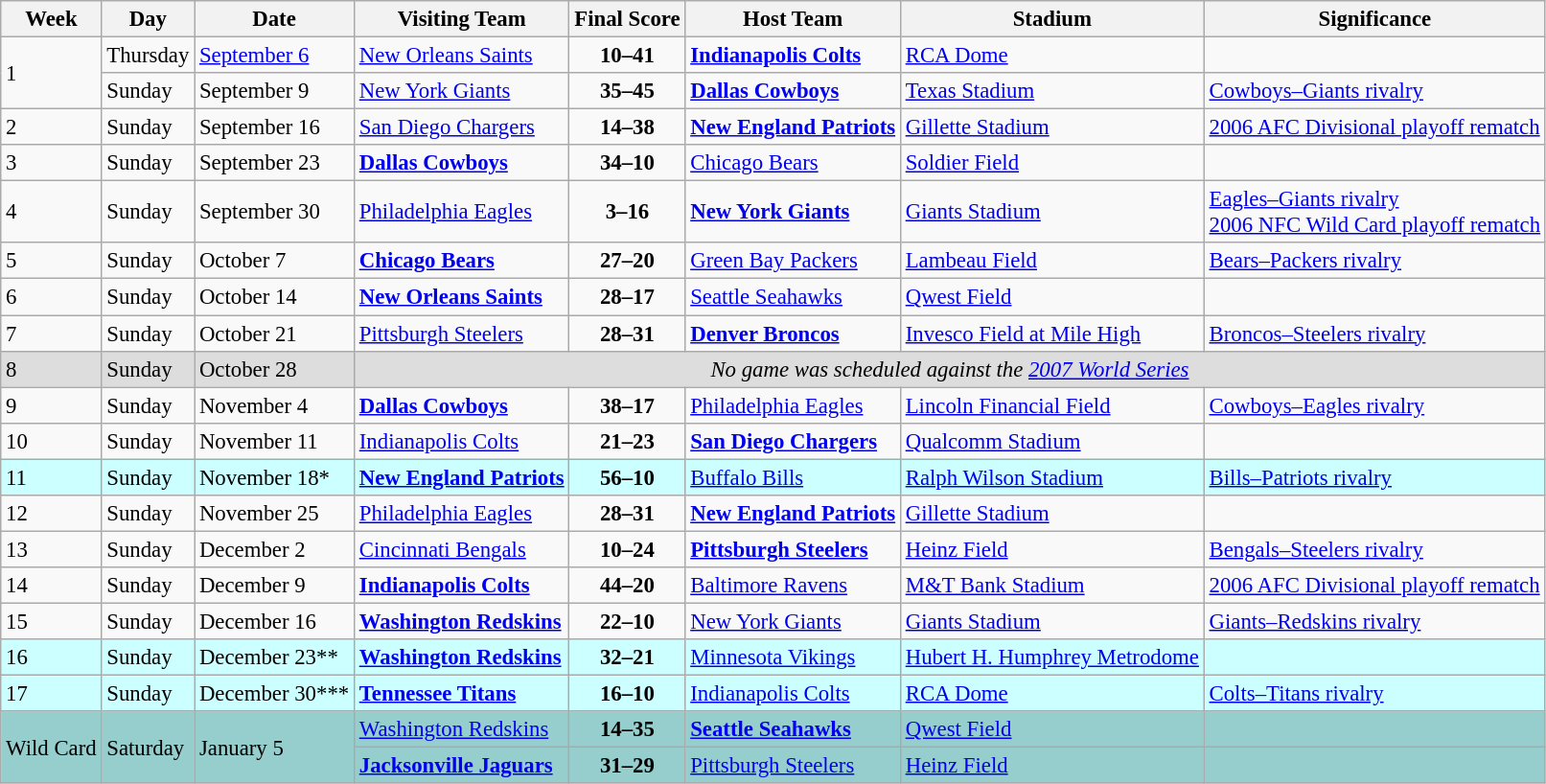<table class="wikitable" style="font-size: 95%;">
<tr>
<th>Week</th>
<th>Day</th>
<th>Date</th>
<th>Visiting Team</th>
<th>Final Score</th>
<th>Host Team</th>
<th>Stadium</th>
<th>Significance</th>
</tr>
<tr>
<td rowspan="2">1</td>
<td>Thursday</td>
<td><a href='#'>September 6</a></td>
<td><a href='#'>New Orleans Saints</a></td>
<td align="center"><strong>10–41</strong></td>
<td><strong><a href='#'>Indianapolis Colts</a></strong></td>
<td><a href='#'>RCA Dome</a></td>
<td></td>
</tr>
<tr>
<td>Sunday</td>
<td>September 9</td>
<td><a href='#'>New York Giants</a></td>
<td align="center"><strong>35–45</strong></td>
<td><strong><a href='#'>Dallas Cowboys</a></strong></td>
<td><a href='#'>Texas Stadium</a></td>
<td><a href='#'>Cowboys–Giants rivalry</a></td>
</tr>
<tr>
<td>2</td>
<td>Sunday</td>
<td>September 16</td>
<td><a href='#'>San Diego Chargers</a></td>
<td align="center"><strong>14–38</strong></td>
<td><strong><a href='#'>New England Patriots</a></strong></td>
<td><a href='#'>Gillette Stadium</a></td>
<td><a href='#'>2006 AFC Divisional playoff rematch</a></td>
</tr>
<tr>
<td>3</td>
<td>Sunday</td>
<td>September 23</td>
<td><strong><a href='#'>Dallas Cowboys</a></strong></td>
<td align="center"><strong>34–10</strong></td>
<td><a href='#'>Chicago Bears</a></td>
<td><a href='#'>Soldier Field</a></td>
<td></td>
</tr>
<tr>
<td>4</td>
<td>Sunday</td>
<td>September 30</td>
<td><a href='#'>Philadelphia Eagles</a></td>
<td align="center"><strong>3–16</strong></td>
<td><strong><a href='#'>New York Giants</a></strong></td>
<td><a href='#'>Giants Stadium</a></td>
<td><a href='#'>Eagles–Giants rivalry</a><br><a href='#'>2006 NFC Wild Card playoff rematch</a></td>
</tr>
<tr>
<td>5</td>
<td>Sunday</td>
<td>October 7</td>
<td><strong><a href='#'>Chicago Bears</a></strong></td>
<td align="center"><strong>27–20</strong></td>
<td><a href='#'>Green Bay Packers</a></td>
<td><a href='#'>Lambeau Field</a></td>
<td><a href='#'>Bears–Packers rivalry</a></td>
</tr>
<tr>
<td>6</td>
<td>Sunday</td>
<td>October 14</td>
<td><strong><a href='#'>New Orleans Saints</a></strong></td>
<td align="center"><strong>28–17</strong></td>
<td><a href='#'>Seattle Seahawks</a></td>
<td><a href='#'>Qwest Field</a></td>
<td></td>
</tr>
<tr>
<td>7</td>
<td>Sunday</td>
<td>October 21</td>
<td><a href='#'>Pittsburgh Steelers</a></td>
<td align="center"><strong>28–31</strong></td>
<td><strong><a href='#'>Denver Broncos</a></strong></td>
<td><a href='#'>Invesco Field at Mile High</a></td>
<td><a href='#'>Broncos–Steelers rivalry</a></td>
</tr>
<tr bgcolor="#ddd">
<td>8</td>
<td>Sunday</td>
<td>October 28</td>
<td colspan="5" align="center"><em>No game was scheduled against the <a href='#'>2007 World Series</a></em></td>
</tr>
<tr>
<td>9</td>
<td>Sunday</td>
<td>November 4</td>
<td><strong><a href='#'>Dallas Cowboys</a></strong></td>
<td align="center"><strong>38–17</strong></td>
<td><a href='#'>Philadelphia Eagles</a></td>
<td><a href='#'>Lincoln Financial Field</a></td>
<td><a href='#'>Cowboys–Eagles rivalry</a></td>
</tr>
<tr>
<td>10</td>
<td>Sunday</td>
<td>November 11</td>
<td><a href='#'>Indianapolis Colts</a></td>
<td align="center"><strong>21–23</strong></td>
<td><strong><a href='#'>San Diego Chargers</a></strong></td>
<td><a href='#'>Qualcomm Stadium</a></td>
<td></td>
</tr>
<tr bgcolor="#ccffff">
<td>11</td>
<td>Sunday</td>
<td>November 18*</td>
<td><strong><a href='#'>New England Patriots</a></strong></td>
<td align="center"><strong>56–10</strong></td>
<td><a href='#'>Buffalo Bills</a></td>
<td><a href='#'>Ralph Wilson Stadium</a></td>
<td><a href='#'>Bills–Patriots rivalry</a></td>
</tr>
<tr>
<td>12</td>
<td>Sunday</td>
<td>November 25</td>
<td><a href='#'>Philadelphia Eagles</a></td>
<td align="center"><strong>28–31</strong></td>
<td><strong><a href='#'>New England Patriots</a></strong></td>
<td><a href='#'>Gillette Stadium</a></td>
<td></td>
</tr>
<tr>
<td>13</td>
<td>Sunday</td>
<td>December 2</td>
<td><a href='#'>Cincinnati Bengals</a></td>
<td align="center"><strong>10–24</strong></td>
<td><strong><a href='#'>Pittsburgh Steelers</a></strong></td>
<td><a href='#'>Heinz Field</a></td>
<td><a href='#'>Bengals–Steelers rivalry</a></td>
</tr>
<tr>
<td>14</td>
<td>Sunday</td>
<td>December 9</td>
<td><strong><a href='#'>Indianapolis Colts</a></strong></td>
<td align="center"><strong>44–20</strong></td>
<td><a href='#'>Baltimore Ravens</a></td>
<td><a href='#'>M&T Bank Stadium</a></td>
<td><a href='#'>2006 AFC Divisional playoff rematch</a></td>
</tr>
<tr>
<td>15</td>
<td>Sunday</td>
<td>December 16</td>
<td><strong><a href='#'>Washington Redskins</a></strong></td>
<td align="center"><strong>22–10</strong></td>
<td><a href='#'>New York Giants</a></td>
<td><a href='#'>Giants Stadium</a></td>
<td><a href='#'>Giants–Redskins rivalry</a></td>
</tr>
<tr bgcolor="#ccffff">
<td>16</td>
<td>Sunday</td>
<td>December 23**</td>
<td><strong><a href='#'>Washington Redskins</a></strong></td>
<td align="center"><strong>32–21</strong></td>
<td><a href='#'>Minnesota Vikings</a></td>
<td><a href='#'>Hubert H. Humphrey Metrodome</a></td>
<td></td>
</tr>
<tr bgcolor="#ccffff">
<td>17</td>
<td>Sunday</td>
<td>December 30***</td>
<td><strong><a href='#'>Tennessee Titans</a></strong></td>
<td align="center"><strong>16–10</strong></td>
<td><a href='#'>Indianapolis Colts</a></td>
<td><a href='#'>RCA Dome</a></td>
<td><a href='#'>Colts–Titans rivalry</a></td>
</tr>
<tr bgcolor="#96cdcd">
<td rowspan="2">Wild Card</td>
<td rowspan="2">Saturday</td>
<td rowspan="2">January 5</td>
<td><a href='#'>Washington Redskins</a></td>
<td align="center"><strong>14–35</strong></td>
<td><strong><a href='#'>Seattle Seahawks</a></strong></td>
<td><a href='#'>Qwest Field</a></td>
<td></td>
</tr>
<tr bgcolor="#96cdcd">
<td><strong><a href='#'>Jacksonville Jaguars</a></strong></td>
<td align="center"><strong>31–29</strong></td>
<td><a href='#'>Pittsburgh Steelers</a></td>
<td><a href='#'>Heinz Field</a></td>
<td></td>
</tr>
</table>
